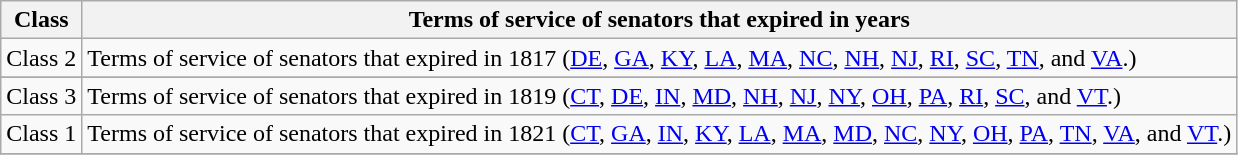<table class="wikitable sortable">
<tr valign=bottom>
<th>Class</th>
<th>Terms of service of senators that expired in years</th>
</tr>
<tr>
<td>Class 2</td>
<td>Terms of service of senators that expired in 1817 (<a href='#'>DE</a>, <a href='#'>GA</a>, <a href='#'>KY</a>, <a href='#'>LA</a>, <a href='#'>MA</a>, <a href='#'>NC</a>, <a href='#'>NH</a>, <a href='#'>NJ</a>, <a href='#'>RI</a>, <a href='#'>SC</a>, <a href='#'>TN</a>, and <a href='#'>VA</a>.)</td>
</tr>
<tr>
</tr>
<tr>
<td>Class 3</td>
<td>Terms of service of senators that expired in 1819 (<a href='#'>CT</a>, <a href='#'>DE</a>, <a href='#'>IN</a>, <a href='#'>MD</a>, <a href='#'>NH</a>, <a href='#'>NJ</a>, <a href='#'>NY</a>, <a href='#'>OH</a>, <a href='#'>PA</a>, <a href='#'>RI</a>, <a href='#'>SC</a>, and <a href='#'>VT</a>.)</td>
</tr>
<tr>
<td>Class 1</td>
<td>Terms of service of senators that expired in 1821 (<a href='#'>CT</a>, <a href='#'>GA</a>, <a href='#'>IN</a>, <a href='#'>KY</a>, <a href='#'>LA</a>, <a href='#'>MA</a>, <a href='#'>MD</a>, <a href='#'>NC</a>, <a href='#'>NY</a>, <a href='#'>OH</a>, <a href='#'>PA</a>, <a href='#'>TN</a>, <a href='#'>VA</a>, and <a href='#'>VT</a>.)</td>
</tr>
<tr>
</tr>
</table>
